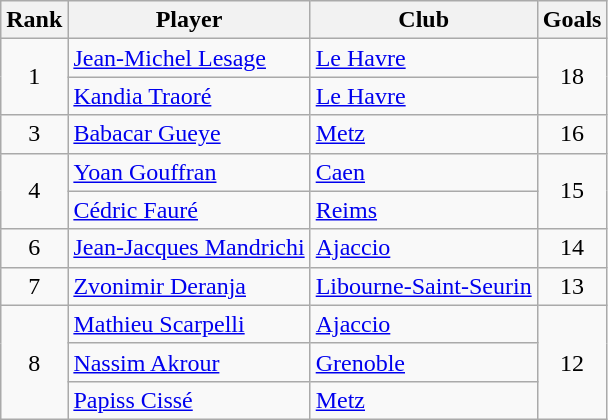<table class="wikitable" style="text-align:center">
<tr>
<th>Rank</th>
<th>Player</th>
<th>Club</th>
<th>Goals</th>
</tr>
<tr>
<td rowspan="2">1</td>
<td align="left"> <a href='#'>Jean-Michel Lesage</a></td>
<td align="left"><a href='#'>Le Havre</a></td>
<td rowspan="2">18</td>
</tr>
<tr>
<td align="left"> <a href='#'>Kandia Traoré</a></td>
<td align="left"><a href='#'>Le Havre</a></td>
</tr>
<tr>
<td>3</td>
<td align="left"> <a href='#'>Babacar Gueye</a></td>
<td align="left"><a href='#'>Metz</a></td>
<td>16</td>
</tr>
<tr>
<td rowspan="2">4</td>
<td align="left"> <a href='#'>Yoan Gouffran</a></td>
<td align="left"><a href='#'>Caen</a></td>
<td rowspan="2">15</td>
</tr>
<tr>
<td align="left"> <a href='#'>Cédric Fauré</a></td>
<td align="left"><a href='#'>Reims</a></td>
</tr>
<tr>
<td>6</td>
<td align="left"> <a href='#'>Jean-Jacques Mandrichi</a></td>
<td align="left"><a href='#'>Ajaccio</a></td>
<td>14</td>
</tr>
<tr>
<td>7</td>
<td align="left"> <a href='#'>Zvonimir Deranja</a></td>
<td align="left"><a href='#'>Libourne-Saint-Seurin</a></td>
<td>13</td>
</tr>
<tr>
<td rowspan="3">8</td>
<td align="left"> <a href='#'>Mathieu Scarpelli</a></td>
<td align="left"><a href='#'>Ajaccio</a></td>
<td rowspan="3">12</td>
</tr>
<tr>
<td align="left"> <a href='#'>Nassim Akrour</a></td>
<td align="left"><a href='#'>Grenoble</a></td>
</tr>
<tr>
<td align="left"> <a href='#'>Papiss Cissé</a></td>
<td align="left"><a href='#'>Metz</a></td>
</tr>
</table>
